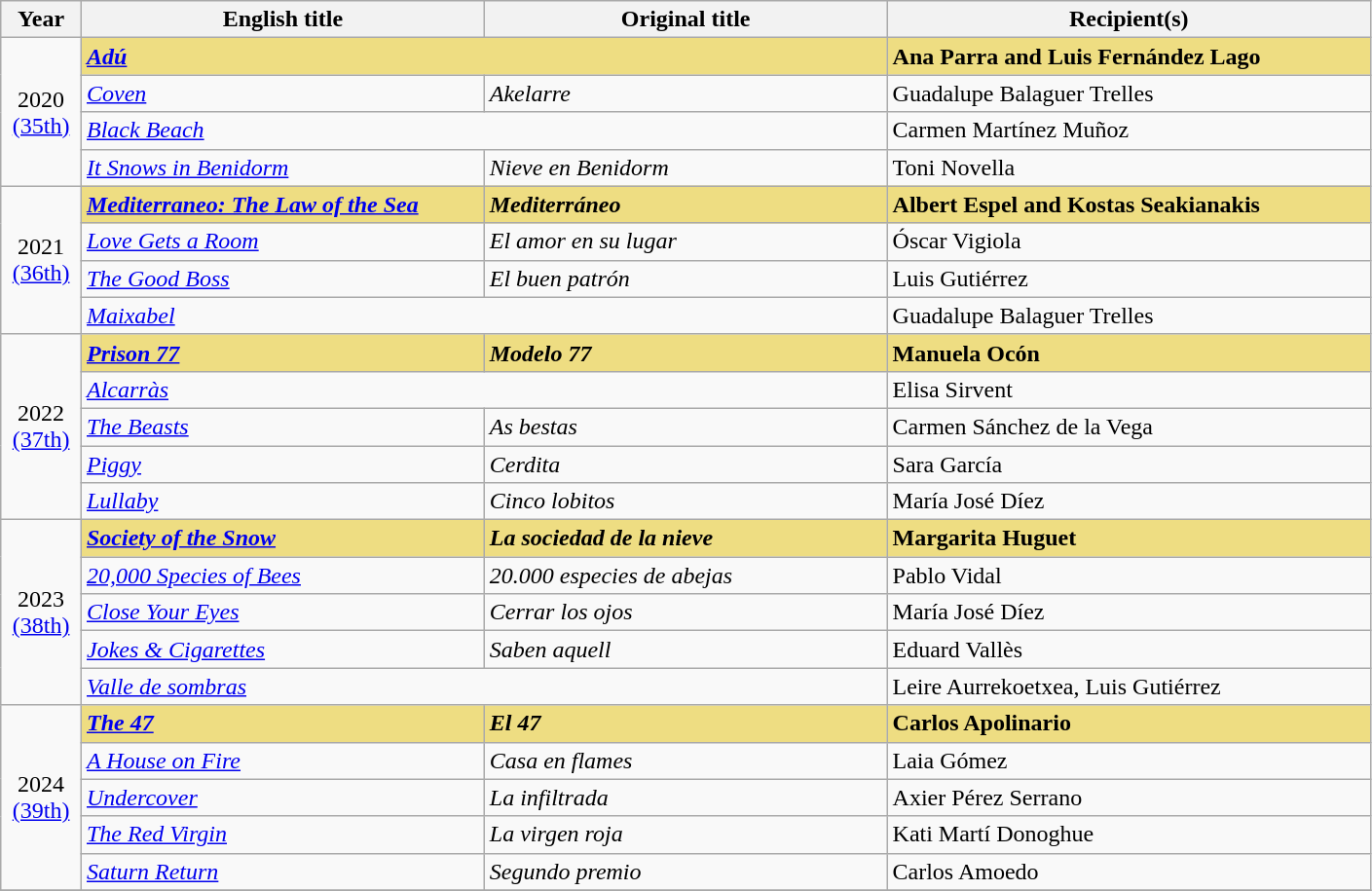<table class="wikitable sortable" style="text-align:left;"style="width:95%">
<tr>
<th scope="col" style="width:5%;">Year</th>
<th scope="col" style="width:25%;">English title</th>
<th scope="col" style="width:25%;">Original title</th>
<th scope="col" style="width:30%;">Recipient(s)</th>
</tr>
<tr>
<td rowspan="4" style="text-align:center;">2020<br><a href='#'>(35th)</a><br></td>
<td colspan="2" style="background:#eedd82;"><strong><em><a href='#'>Adú</a></em></strong></td>
<td style="background:#eedd82;"><strong>Ana Parra and Luis Fernández Lago</strong></td>
</tr>
<tr>
<td><em><a href='#'>Coven</a></em></td>
<td><em>Akelarre</em></td>
<td>Guadalupe Balaguer Trelles</td>
</tr>
<tr>
<td colspan="2"><em><a href='#'>Black Beach</a></em></td>
<td>Carmen Martínez Muñoz</td>
</tr>
<tr>
<td><em><a href='#'>It Snows in Benidorm</a></em></td>
<td><em>Nieve en Benidorm</em></td>
<td>Toni Novella</td>
</tr>
<tr>
<td rowspan="4" style="text-align:center;">2021<br><a href='#'>(36th)</a><br></td>
<td style="background:#eedd82;"><strong><em><a href='#'>Mediterraneo: The Law of the Sea</a></em></strong></td>
<td style="background:#eedd82;"><strong><em>Mediterráneo</em></strong></td>
<td style="background:#eedd82;"><strong>Albert Espel and Kostas Seakianakis</strong></td>
</tr>
<tr>
<td><em><a href='#'>Love Gets a Room</a></em></td>
<td><em>El amor en su lugar</em></td>
<td>Óscar Vigiola</td>
</tr>
<tr>
<td><em><a href='#'>The Good Boss</a></em></td>
<td><em>El buen patrón</em></td>
<td>Luis Gutiérrez</td>
</tr>
<tr>
<td colspan="2"><em><a href='#'>Maixabel</a></em></td>
<td>Guadalupe Balaguer Trelles</td>
</tr>
<tr>
<td rowspan="5" style="text-align:center;">2022<br><a href='#'>(37th)</a><br></td>
<td style="background:#eedd82;"><strong><em><a href='#'>Prison 77</a></em></strong></td>
<td style="background:#eedd82;"><strong><em>Modelo 77</em></strong></td>
<td style="background:#eedd82;"><strong>Manuela Ocón</strong></td>
</tr>
<tr>
<td colspan="2"><em><a href='#'>Alcarràs</a></em></td>
<td>Elisa Sirvent</td>
</tr>
<tr>
<td><em><a href='#'>The Beasts</a></em></td>
<td><em>As bestas</em></td>
<td>Carmen Sánchez de la Vega</td>
</tr>
<tr>
<td><em><a href='#'>Piggy</a></em></td>
<td><em>Cerdita</em></td>
<td>Sara García</td>
</tr>
<tr>
<td><em><a href='#'>Lullaby</a></em></td>
<td><em>Cinco lobitos</em></td>
<td>María José Díez</td>
</tr>
<tr>
<td rowspan="5" style="text-align:center;">2023<br><a href='#'>(38th)</a><br></td>
<td style="background:#eedd82;"><strong><em><a href='#'>Society of the Snow</a></em></strong></td>
<td style="background:#eedd82;"><strong><em>La sociedad de la nieve</em></strong></td>
<td style="background:#eedd82;"><strong>Margarita Huguet</strong></td>
</tr>
<tr>
<td><em><a href='#'>20,000 Species of Bees</a></em></td>
<td><em>20.000 especies de abejas</em></td>
<td>Pablo Vidal</td>
</tr>
<tr>
<td><em><a href='#'>Close Your Eyes</a></em></td>
<td><em>Cerrar los ojos</em></td>
<td>María José Díez</td>
</tr>
<tr>
<td><em><a href='#'>Jokes & Cigarettes</a></em></td>
<td><em>Saben aquell</em></td>
<td>Eduard Vallès</td>
</tr>
<tr>
<td colspan="2"><em><a href='#'>Valle de sombras</a></em></td>
<td>Leire Aurrekoetxea, Luis Gutiérrez</td>
</tr>
<tr>
<td rowspan="5" style="text-align:center;">2024<br><a href='#'>(39th)</a><br></td>
<td style="background:#eedd82;"><strong><em><a href='#'>The 47</a></em></strong></td>
<td style="background:#eedd82;"><strong><em>El 47</em></strong></td>
<td style="background:#eedd82;"><strong>Carlos Apolinario</strong></td>
</tr>
<tr>
<td><em><a href='#'>A House on Fire</a></em></td>
<td><em>Casa en flames</em></td>
<td>Laia Gómez</td>
</tr>
<tr>
<td><em><a href='#'>Undercover</a></em></td>
<td><em>La infiltrada</em></td>
<td>Axier Pérez Serrano</td>
</tr>
<tr>
<td><em><a href='#'>The Red Virgin</a></em></td>
<td><em>La virgen roja</em></td>
<td>Kati Martí Donoghue</td>
</tr>
<tr>
<td><em><a href='#'>Saturn Return</a></em></td>
<td><em>Segundo premio</em></td>
<td>Carlos Amoedo</td>
</tr>
<tr>
</tr>
</table>
